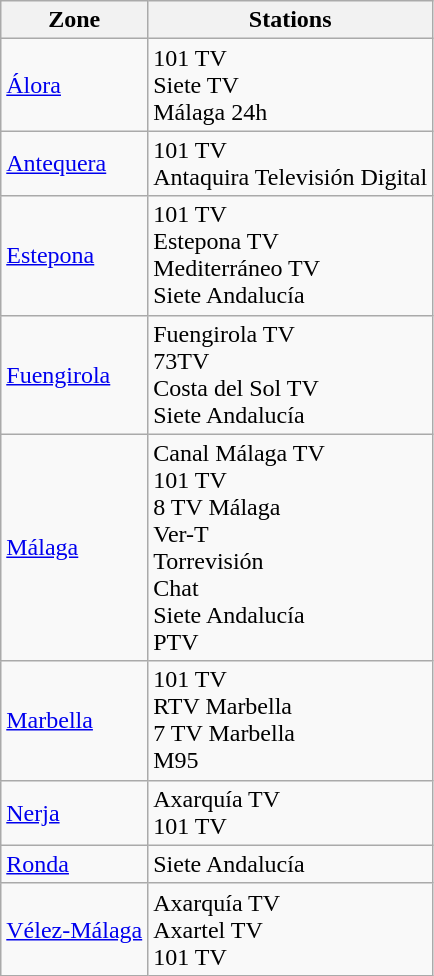<table class="wikitable">
<tr>
<th>Zone</th>
<th>Stations</th>
</tr>
<tr>
<td><a href='#'>Álora</a></td>
<td>101 TV<br>Siete TV<br>Málaga 24h</td>
</tr>
<tr>
<td><a href='#'>Antequera</a></td>
<td>101 TV<br>Antaquira Televisión Digital</td>
</tr>
<tr>
<td><a href='#'>Estepona</a></td>
<td>101 TV<br>Estepona TV<br>Mediterráneo TV<br>Siete Andalucía</td>
</tr>
<tr>
<td><a href='#'>Fuengirola</a></td>
<td>Fuengirola TV<br>73TV<br>Costa del Sol TV<br>Siete Andalucía</td>
</tr>
<tr>
<td><a href='#'>Málaga</a></td>
<td>Canal Málaga TV<br>101 TV<br>8 TV Málaga<br>Ver-T<br>Torrevisión<br>Chat<br>Siete Andalucía<br>PTV</td>
</tr>
<tr>
<td><a href='#'>Marbella</a></td>
<td>101 TV<br>RTV Marbella<br>7 TV Marbella<br>M95</td>
</tr>
<tr>
<td><a href='#'>Nerja</a></td>
<td>Axarquía TV<br>101 TV</td>
</tr>
<tr>
<td><a href='#'>Ronda</a></td>
<td>Siete Andalucía</td>
</tr>
<tr>
<td><a href='#'>Vélez-Málaga</a></td>
<td>Axarquía TV<br>Axartel TV<br>101 TV</td>
</tr>
</table>
